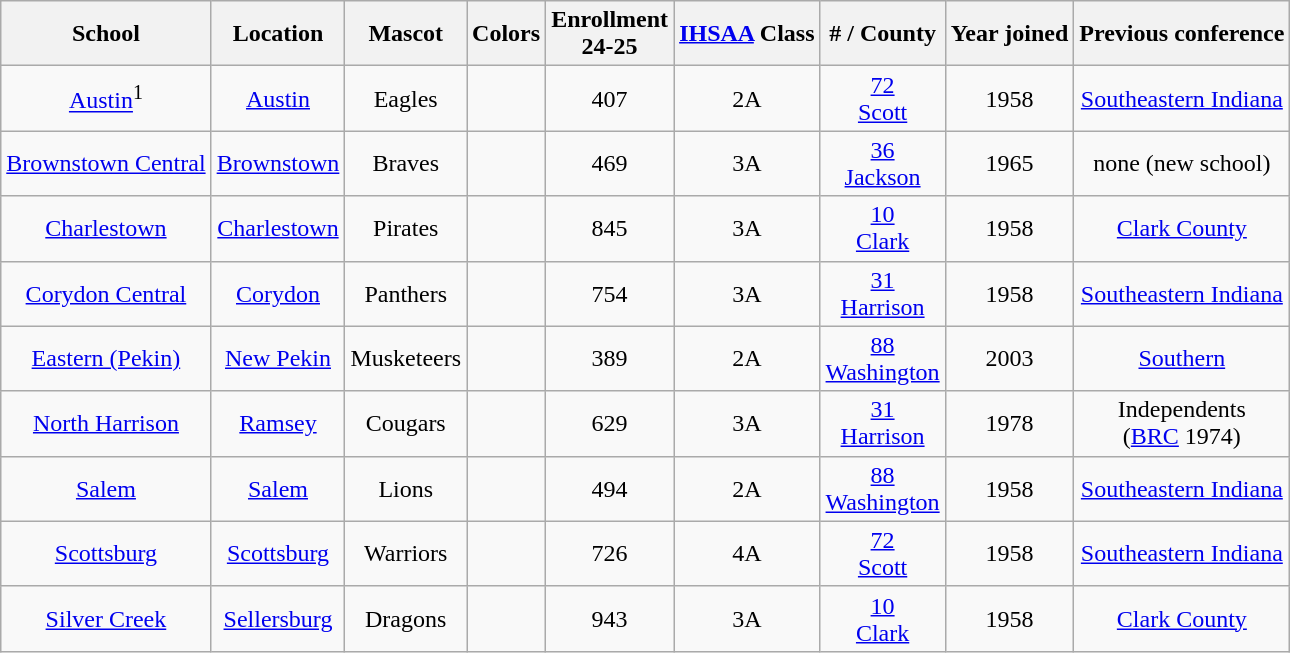<table class="wikitable" style="text-align:center">
<tr>
<th>School</th>
<th>Location</th>
<th>Mascot</th>
<th>Colors</th>
<th>Enrollment  <br> 24-25</th>
<th><a href='#'>IHSAA</a> Class </th>
<th># / County</th>
<th>Year joined</th>
<th>Previous conference</th>
</tr>
<tr>
<td><a href='#'>Austin</a><sup>1</sup></td>
<td><a href='#'>Austin</a></td>
<td>Eagles</td>
<td> </td>
<td>407</td>
<td>2A</td>
<td><a href='#'>72 <br> Scott</a></td>
<td>1958</td>
<td><a href='#'>Southeastern Indiana</a></td>
</tr>
<tr>
<td><a href='#'>Brownstown Central</a></td>
<td><a href='#'>Brownstown</a></td>
<td>Braves</td>
<td>  </td>
<td>469</td>
<td>3A</td>
<td><a href='#'>36 <br> Jackson</a></td>
<td>1965</td>
<td>none (new school)</td>
</tr>
<tr>
<td><a href='#'>Charlestown</a></td>
<td><a href='#'>Charlestown</a></td>
<td>Pirates</td>
<td> </td>
<td>845</td>
<td>3A</td>
<td><a href='#'>10 <br> Clark</a></td>
<td>1958</td>
<td><a href='#'>Clark County</a></td>
</tr>
<tr>
<td><a href='#'>Corydon Central</a></td>
<td><a href='#'>Corydon</a></td>
<td>Panthers</td>
<td>  </td>
<td>754</td>
<td>3A</td>
<td><a href='#'>31 <br> Harrison</a></td>
<td>1958</td>
<td><a href='#'>Southeastern Indiana</a></td>
</tr>
<tr>
<td><a href='#'>Eastern (Pekin)</a></td>
<td><a href='#'>New Pekin</a></td>
<td>Musketeers</td>
<td>  </td>
<td>389</td>
<td>2A</td>
<td><a href='#'>88 <br> Washington</a></td>
<td>2003</td>
<td><a href='#'>Southern</a></td>
</tr>
<tr>
<td><a href='#'>North Harrison</a></td>
<td><a href='#'>Ramsey</a></td>
<td>Cougars</td>
<td> </td>
<td>629</td>
<td>3A</td>
<td><a href='#'>31 <br> Harrison</a></td>
<td>1978</td>
<td>Independents<br>(<a href='#'>BRC</a> 1974)</td>
</tr>
<tr>
<td><a href='#'>Salem</a></td>
<td><a href='#'>Salem</a></td>
<td>Lions</td>
<td>  </td>
<td>494</td>
<td>2A</td>
<td><a href='#'>88 <br> Washington</a></td>
<td>1958</td>
<td><a href='#'>Southeastern Indiana</a></td>
</tr>
<tr>
<td><a href='#'>Scottsburg</a></td>
<td><a href='#'>Scottsburg</a></td>
<td>Warriors</td>
<td>  </td>
<td>726</td>
<td>4A</td>
<td><a href='#'>72 <br> Scott</a></td>
<td>1958</td>
<td><a href='#'>Southeastern Indiana</a></td>
</tr>
<tr>
<td><a href='#'>Silver Creek</a></td>
<td><a href='#'>Sellersburg</a></td>
<td>Dragons</td>
<td>  </td>
<td>943</td>
<td>3A</td>
<td><a href='#'>10 <br> Clark</a></td>
<td>1958</td>
<td><a href='#'>Clark County</a></td>
</tr>
</table>
